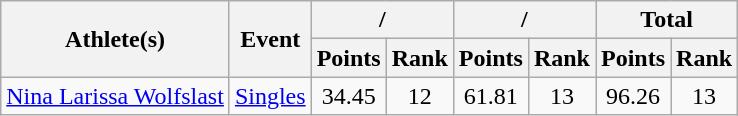<table class="wikitable">
<tr>
<th rowspan="2">Athlete(s)</th>
<th rowspan="2">Event</th>
<th colspan="2">/</th>
<th colspan="2">/</th>
<th colspan="2">Total</th>
</tr>
<tr>
<th>Points</th>
<th>Rank</th>
<th>Points</th>
<th>Rank</th>
<th>Points</th>
<th>Rank</th>
</tr>
<tr>
<td><a href='#'>Nina Larissa Wolfslast</a></td>
<td><a href='#'>Singles</a></td>
<td align="center">34.45</td>
<td align="center">12</td>
<td align="center">61.81</td>
<td align="center">13</td>
<td align="center">96.26</td>
<td align="center">13</td>
</tr>
</table>
